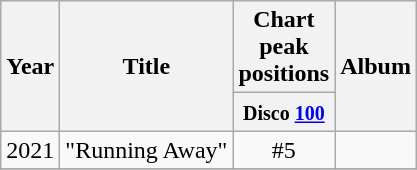<table class="wikitable">
<tr>
<th rowspan="2">Year</th>
<th rowspan="2">Title</th>
<th>Chart<br>peak positions</th>
<th rowspan="2">Album</th>
</tr>
<tr>
<th width="40"><small>Disco <a href='#'>100</a></small></th>
</tr>
<tr>
<td rowspan="1">2021</td>
<td>"Running Away"</td>
<td align="center">#5</td>
<td rowspan="1"></td>
</tr>
<tr>
</tr>
</table>
